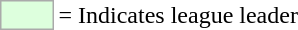<table>
<tr>
<td style="background:#DDFFDD; border:1px solid #aaa; width:2em;"></td>
<td>= Indicates league leader</td>
</tr>
</table>
